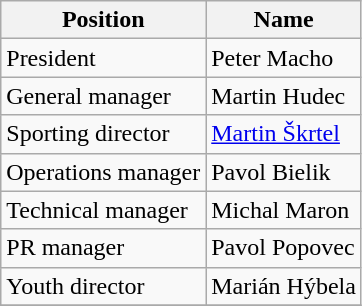<table class=wikitable>
<tr>
<th>Position</th>
<th>Name</th>
</tr>
<tr>
<td>President</td>
<td> Peter Macho</td>
</tr>
<tr>
<td>General manager</td>
<td> Martin Hudec</td>
</tr>
<tr>
<td>Sporting director</td>
<td> <a href='#'>Martin Škrtel</a></td>
</tr>
<tr>
<td>Operations manager</td>
<td> Pavol Bielik</td>
</tr>
<tr>
<td>Technical manager</td>
<td> Michal Maron</td>
</tr>
<tr>
<td>PR manager</td>
<td> Pavol Popovec</td>
</tr>
<tr>
<td>Youth director</td>
<td> Marián Hýbela</td>
</tr>
<tr>
</tr>
</table>
